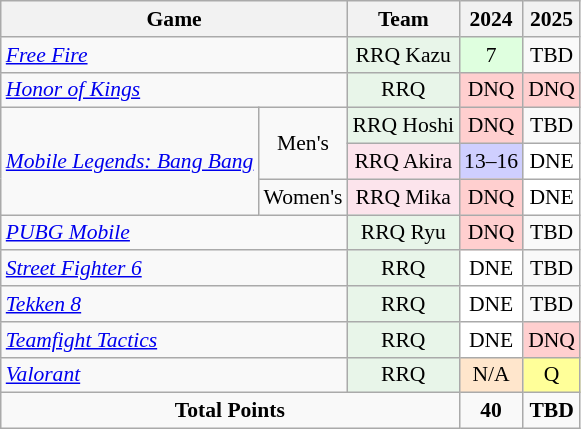<table class="wikitable sortable" style="text-align:center; font-size:90%; width:auto;">
<tr>
<th colspan="2">Game</th>
<th>Team</th>
<th>2024</th>
<th>2025</th>
</tr>
<tr>
<td align="left" colspan="2"><em><a href='#'>Free Fire</a></em></td>
<td style="background:#e8f5e9">RRQ Kazu</td>
<td style="background:#DFFFDF">7</td>
<td>TBD</td>
</tr>
<tr>
<td align="left" colspan="2"><em><a href='#'>Honor of Kings</a></em></td>
<td style="background:#e8f5e9">RRQ</td>
<td style="background:#FFCFCF">DNQ</td>
<td style="background:#FFCFCF">DNQ</td>
</tr>
<tr>
<td align="left" rowspan="3"><em><a href='#'>Mobile Legends: Bang Bang</a></em></td>
<td rowspan="2">Men's</td>
<td style="background:#e8f5e9">RRQ Hoshi</td>
<td style="background:#FFCFCF">DNQ</td>
<td>TBD</td>
</tr>
<tr>
<td style="background:#fce4ec">RRQ Akira</td>
<td style="background:#CFCFFF">13–16</td>
<td style="background:#FFFFFF">DNE</td>
</tr>
<tr>
<td>Women's</td>
<td style="background:#fce4ec">RRQ Mika</td>
<td style="background:#FFCFCF">DNQ</td>
<td style="background:#FFFFFF">DNE</td>
</tr>
<tr>
<td align="left" colspan="2"><em><a href='#'>PUBG Mobile</a></em></td>
<td style="background:#e8f5e9">RRQ Ryu</td>
<td style="background:#FFCFCF">DNQ</td>
<td>TBD</td>
</tr>
<tr>
<td align="left" colspan="2"><em><a href='#'>Street Fighter 6</a></em></td>
<td style="background:#e8f5e9">RRQ</td>
<td style="background:#FFFFFF">DNE</td>
<td>TBD</td>
</tr>
<tr>
<td align="left" colspan="2"><em><a href='#'>Tekken 8</a></em></td>
<td style="background:#e8f5e9">RRQ</td>
<td style="background:#FFFFFF">DNE</td>
<td>TBD</td>
</tr>
<tr>
<td align="left" colspan="2"><em><a href='#'>Teamfight Tactics</a></em></td>
<td style="background:#e8f5e9">RRQ</td>
<td style="background:#FFFFFF">DNE</td>
<td style="background:#FFCFCF">DNQ</td>
</tr>
<tr>
<td align="left" colspan="2"><em><a href='#'>Valorant</a></em></td>
<td style="background:#e8f5e9">RRQ</td>
<td style="background:#FFE6CC">N/A</td>
<td style="background:#FFFF99">Q</td>
</tr>
<tr>
<td colspan="3"><strong>Total Points</strong></td>
<td><strong>40</strong></td>
<td><strong>TBD</strong></td>
</tr>
</table>
